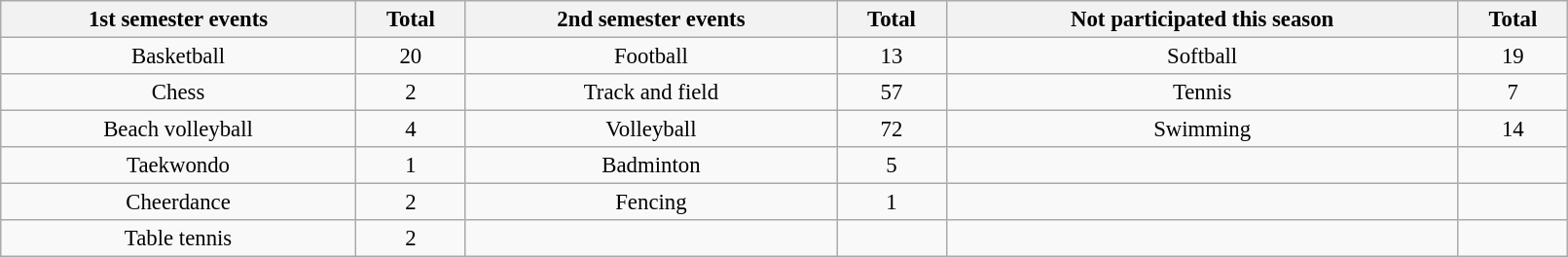<table class="wikitable" style="text-align: center; font-size:95%" width=85%>
<tr>
<th>1st semester events</th>
<th>Total</th>
<th>2nd semester events</th>
<th>Total</th>
<th>Not participated this season</th>
<th>Total</th>
</tr>
<tr>
<td>Basketball</td>
<td>20</td>
<td>Football</td>
<td>13</td>
<td>Softball</td>
<td>19</td>
</tr>
<tr>
<td>Chess</td>
<td>2</td>
<td>Track and field</td>
<td>57</td>
<td>Tennis</td>
<td>7</td>
</tr>
<tr>
<td>Beach volleyball</td>
<td>4</td>
<td>Volleyball</td>
<td>72</td>
<td>Swimming</td>
<td>14</td>
</tr>
<tr>
<td>Taekwondo</td>
<td>1</td>
<td>Badminton</td>
<td>5</td>
<td></td>
<td></td>
</tr>
<tr>
<td>Cheerdance</td>
<td>2</td>
<td>Fencing</td>
<td>1</td>
<td></td>
<td></td>
</tr>
<tr>
<td>Table tennis</td>
<td>2</td>
<td></td>
<td></td>
<td></td>
<td></td>
</tr>
</table>
